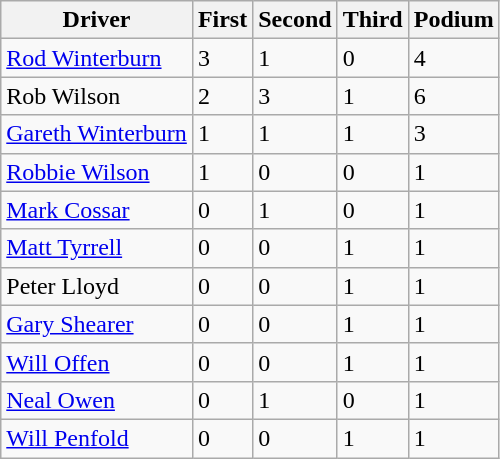<table class="wikitable sortable" style="text-align:left;">
<tr>
<th>Driver</th>
<th>First</th>
<th>Second</th>
<th>Third</th>
<th>Podium</th>
</tr>
<tr>
<td> <a href='#'>Rod Winterburn</a></td>
<td>3</td>
<td>1</td>
<td>0</td>
<td>4</td>
</tr>
<tr>
<td> Rob Wilson</td>
<td>2</td>
<td>3</td>
<td>1</td>
<td>6</td>
</tr>
<tr>
<td> <a href='#'>Gareth Winterburn</a></td>
<td>1</td>
<td>1</td>
<td>1</td>
<td>3</td>
</tr>
<tr>
<td> <a href='#'>Robbie Wilson</a></td>
<td>1</td>
<td>0</td>
<td>0</td>
<td>1</td>
</tr>
<tr>
<td> <a href='#'>Mark Cossar</a></td>
<td>0</td>
<td>1</td>
<td>0</td>
<td>1</td>
</tr>
<tr>
<td> <a href='#'>Matt Tyrrell</a></td>
<td>0</td>
<td>0</td>
<td>1</td>
<td>1</td>
</tr>
<tr>
<td> Peter Lloyd</td>
<td>0</td>
<td>0</td>
<td>1</td>
<td>1</td>
</tr>
<tr>
<td> <a href='#'>Gary Shearer</a></td>
<td>0</td>
<td>0</td>
<td>1</td>
<td>1</td>
</tr>
<tr>
<td> <a href='#'>Will Offen</a></td>
<td>0</td>
<td>0</td>
<td>1</td>
<td>1</td>
</tr>
<tr>
<td> <a href='#'>Neal Owen</a></td>
<td>0</td>
<td>1</td>
<td>0</td>
<td>1</td>
</tr>
<tr>
<td> <a href='#'>Will Penfold</a></td>
<td>0</td>
<td>0</td>
<td>1</td>
<td>1</td>
</tr>
</table>
